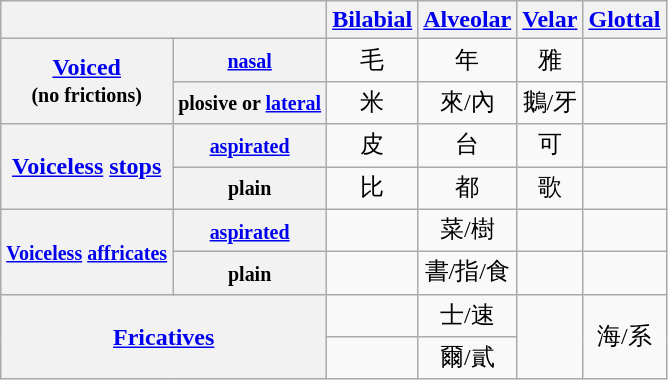<table class="wikitable" style=text-align:center>
<tr>
<th colspan="2"></th>
<th><a href='#'>Bilabial</a></th>
<th><a href='#'>Alveolar</a></th>
<th><a href='#'>Velar</a></th>
<th><a href='#'>Glottal</a></th>
</tr>
<tr>
<th rowspan="2"><a href='#'>Voiced</a><br><small>(no frictions)</small></th>
<th><small><a href='#'>nasal</a></small></th>
<td> 毛</td>
<td> 年</td>
<td> 雅</td>
<td></td>
</tr>
<tr>
<th><small>plosive or <a href='#'>lateral</a></small></th>
<td> 米</td>
<td> 來/內</td>
<td> 鵝/牙</td>
<td></td>
</tr>
<tr>
<th rowspan="2"><a href='#'>Voiceless</a> <a href='#'>stops</a></th>
<th><small><a href='#'>aspirated</a></small></th>
<td> 皮</td>
<td> 台</td>
<td> 可</td>
<td></td>
</tr>
<tr>
<th><small>plain</small></th>
<td> 比</td>
<td> 都</td>
<td> 歌</td>
<td></td>
</tr>
<tr>
<th rowspan="2"><small><a href='#'>Voiceless</a> <a href='#'>affricates</a></small></th>
<th><small><a href='#'>aspirated</a></small></th>
<td></td>
<td> 菜/樹</td>
<td></td>
<td></td>
</tr>
<tr>
<th><small>plain</small></th>
<td></td>
<td> 書/指/食</td>
<td></td>
<td></td>
</tr>
<tr>
<th colspan="2" rowspan="2"><a href='#'>Fricatives</a></th>
<td></td>
<td> 士/速</td>
<td rowspan="2"></td>
<td rowspan="2"> 海/系</td>
</tr>
<tr>
<td></td>
<td> 爾/貳</td>
</tr>
</table>
